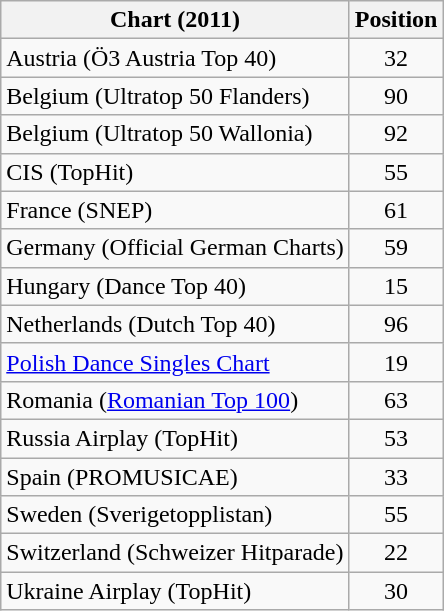<table class="wikitable sortable">
<tr>
<th>Chart (2011)</th>
<th>Position</th>
</tr>
<tr>
<td>Austria (Ö3 Austria Top 40)</td>
<td style="text-align:center;">32</td>
</tr>
<tr>
<td>Belgium (Ultratop 50 Flanders)</td>
<td style="text-align:center;">90</td>
</tr>
<tr>
<td>Belgium (Ultratop 50 Wallonia)</td>
<td style="text-align:center;">92</td>
</tr>
<tr>
<td>CIS (TopHit)</td>
<td style="text-align:center;">55</td>
</tr>
<tr>
<td>France (SNEP)</td>
<td style="text-align:center;">61</td>
</tr>
<tr>
<td>Germany (Official German Charts)</td>
<td style="text-align:center;">59</td>
</tr>
<tr>
<td>Hungary (Dance Top 40)</td>
<td style="text-align:center;">15</td>
</tr>
<tr>
<td>Netherlands (Dutch Top 40)</td>
<td style="text-align:center;">96</td>
</tr>
<tr>
<td><a href='#'>Polish Dance Singles Chart</a></td>
<td style="text-align:center;">19</td>
</tr>
<tr>
<td>Romania (<a href='#'>Romanian Top 100</a>)</td>
<td align="center">63</td>
</tr>
<tr>
<td>Russia Airplay (TopHit)</td>
<td style="text-align:center;">53</td>
</tr>
<tr>
<td>Spain (PROMUSICAE)</td>
<td align="center">33</td>
</tr>
<tr>
<td>Sweden (Sverigetopplistan)</td>
<td style="text-align:center;">55</td>
</tr>
<tr>
<td>Switzerland (Schweizer Hitparade)</td>
<td align="center">22</td>
</tr>
<tr>
<td>Ukraine Airplay (TopHit)</td>
<td style="text-align:center;">30</td>
</tr>
</table>
